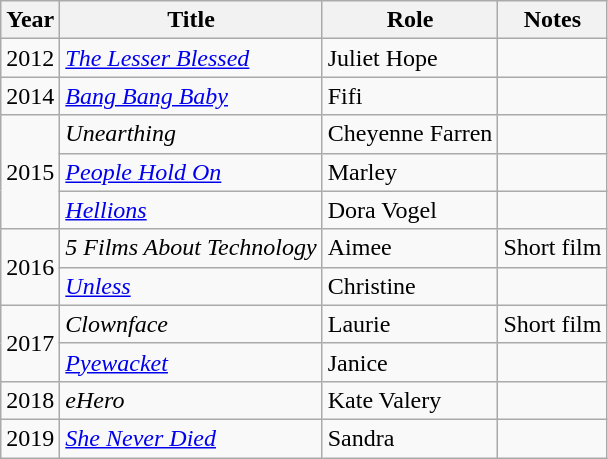<table class="wikitable sortable">
<tr>
<th>Year</th>
<th>Title</th>
<th>Role</th>
<th class="unsortable">Notes</th>
</tr>
<tr>
<td>2012</td>
<td data-sort-value="Lesser Blessed, The"><em><a href='#'>The Lesser Blessed</a></em></td>
<td>Juliet Hope</td>
<td></td>
</tr>
<tr>
<td>2014</td>
<td><em><a href='#'>Bang Bang Baby</a></em></td>
<td>Fifi</td>
<td></td>
</tr>
<tr>
<td rowspan="3">2015</td>
<td><em>Unearthing</em></td>
<td>Cheyenne Farren</td>
<td></td>
</tr>
<tr>
<td><em><a href='#'>People Hold On</a></em></td>
<td>Marley</td>
<td></td>
</tr>
<tr>
<td><em><a href='#'>Hellions</a></em></td>
<td>Dora Vogel</td>
<td></td>
</tr>
<tr>
<td rowspan="2">2016</td>
<td><em>5 Films About Technology</em></td>
<td>Aimee</td>
<td>Short film</td>
</tr>
<tr>
<td><em><a href='#'>Unless</a></em></td>
<td>Christine</td>
<td></td>
</tr>
<tr>
<td rowspan="2">2017</td>
<td><em>Clownface</em></td>
<td>Laurie</td>
<td>Short film</td>
</tr>
<tr>
<td><em><a href='#'>Pyewacket</a></em></td>
<td>Janice</td>
<td></td>
</tr>
<tr>
<td>2018</td>
<td><em>eHero</em></td>
<td>Kate Valery</td>
<td></td>
</tr>
<tr>
<td>2019</td>
<td><em><a href='#'>She Never Died</a></em></td>
<td>Sandra</td>
<td></td>
</tr>
</table>
